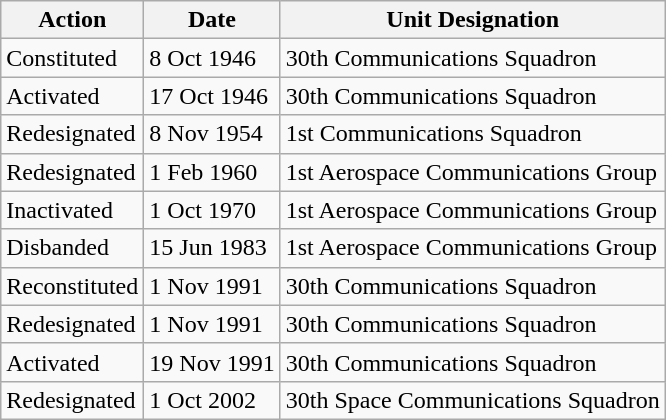<table class="wikitable">
<tr>
<th>Action</th>
<th>Date</th>
<th>Unit Designation</th>
</tr>
<tr>
<td>Constituted</td>
<td>8 Oct 1946</td>
<td>30th Communications Squadron</td>
</tr>
<tr>
<td>Activated</td>
<td>17 Oct 1946</td>
<td>30th Communications Squadron</td>
</tr>
<tr>
<td>Redesignated</td>
<td>8 Nov 1954</td>
<td>1st Communications Squadron</td>
</tr>
<tr>
<td>Redesignated</td>
<td>1 Feb 1960</td>
<td>1st Aerospace Communications Group</td>
</tr>
<tr>
<td>Inactivated</td>
<td>1 Oct 1970</td>
<td>1st Aerospace Communications Group</td>
</tr>
<tr>
<td>Disbanded</td>
<td>15 Jun 1983</td>
<td>1st Aerospace Communications Group</td>
</tr>
<tr>
<td>Reconstituted</td>
<td>1 Nov 1991</td>
<td>30th Communications Squadron</td>
</tr>
<tr>
<td>Redesignated</td>
<td>1 Nov 1991</td>
<td>30th Communications Squadron</td>
</tr>
<tr>
<td>Activated</td>
<td>19 Nov 1991</td>
<td>30th Communications Squadron</td>
</tr>
<tr>
<td>Redesignated</td>
<td>1 Oct 2002</td>
<td>30th Space Communications Squadron</td>
</tr>
</table>
